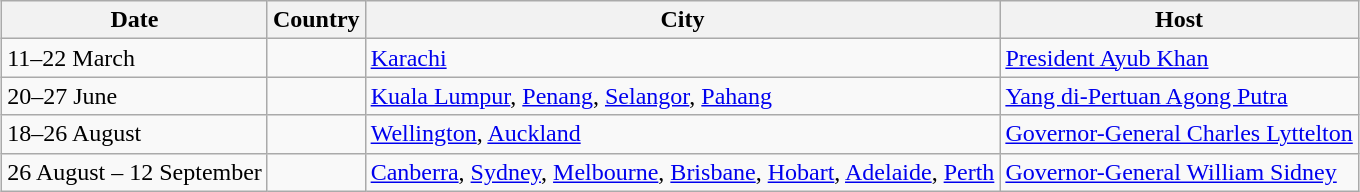<table class="wikitable sortable" border="1" style="margin: 1em auto 1em auto">
<tr>
<th>Date</th>
<th>Country</th>
<th>City</th>
<th>Host</th>
</tr>
<tr>
<td>11–22 March</td>
<td></td>
<td><a href='#'>Karachi</a></td>
<td><a href='#'>President Ayub Khan</a></td>
</tr>
<tr>
<td>20–27 June</td>
<td></td>
<td><a href='#'>Kuala Lumpur</a>, <a href='#'>Penang</a>, <a href='#'>Selangor</a>, <a href='#'>Pahang</a></td>
<td><a href='#'>Yang di-Pertuan Agong Putra</a></td>
</tr>
<tr>
<td>18–26 August</td>
<td></td>
<td><a href='#'>Wellington</a>, <a href='#'>Auckland</a></td>
<td><a href='#'>Governor-General Charles Lyttelton</a></td>
</tr>
<tr>
<td>26 August – 12 September</td>
<td></td>
<td><a href='#'>Canberra</a>, <a href='#'>Sydney</a>, <a href='#'>Melbourne</a>, <a href='#'>Brisbane</a>, <a href='#'>Hobart</a>, <a href='#'>Adelaide</a>, <a href='#'>Perth</a></td>
<td><a href='#'>Governor-General William Sidney</a></td>
</tr>
</table>
